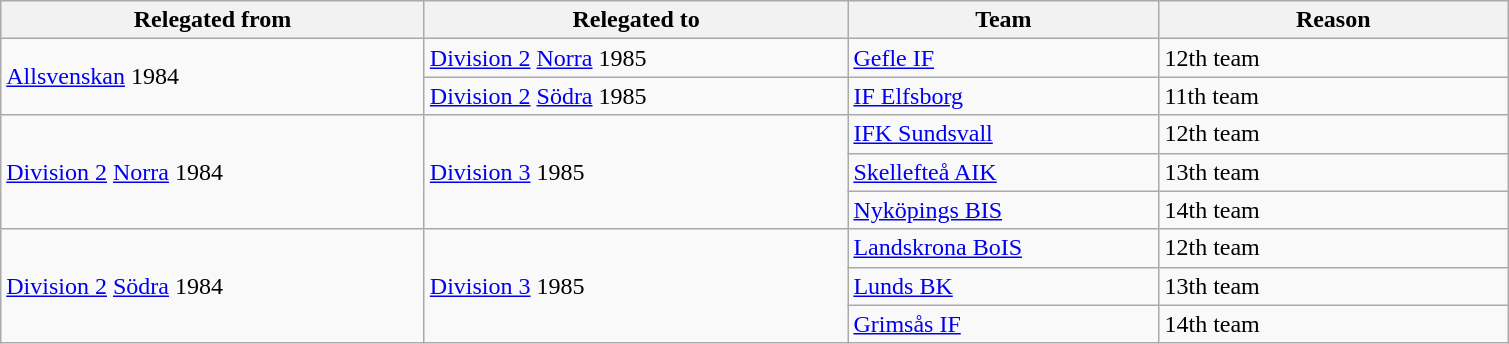<table class="wikitable" style="text-align: left;">
<tr>
<th style="width: 275px;">Relegated from</th>
<th style="width: 275px;">Relegated to</th>
<th style="width: 200px;">Team</th>
<th style="width: 225px;">Reason</th>
</tr>
<tr>
<td rowspan=2><a href='#'>Allsvenskan</a> 1984</td>
<td><a href='#'>Division 2</a> <a href='#'>Norra</a> 1985</td>
<td><a href='#'>Gefle IF</a></td>
<td>12th team</td>
</tr>
<tr>
<td><a href='#'>Division 2</a> <a href='#'>Södra</a> 1985</td>
<td><a href='#'>IF Elfsborg</a></td>
<td>11th team</td>
</tr>
<tr>
<td rowspan=3><a href='#'>Division 2</a> <a href='#'>Norra</a> 1984</td>
<td rowspan=3><a href='#'>Division 3</a> 1985</td>
<td><a href='#'>IFK Sundsvall</a></td>
<td>12th team</td>
</tr>
<tr>
<td><a href='#'>Skellefteå AIK</a></td>
<td>13th team</td>
</tr>
<tr>
<td><a href='#'>Nyköpings BIS</a></td>
<td>14th team</td>
</tr>
<tr>
<td rowspan=3><a href='#'>Division 2</a> <a href='#'>Södra</a> 1984</td>
<td rowspan=3><a href='#'>Division 3</a> 1985</td>
<td><a href='#'>Landskrona BoIS</a></td>
<td>12th team</td>
</tr>
<tr>
<td><a href='#'>Lunds BK</a></td>
<td>13th team</td>
</tr>
<tr>
<td><a href='#'>Grimsås IF</a></td>
<td>14th team</td>
</tr>
</table>
